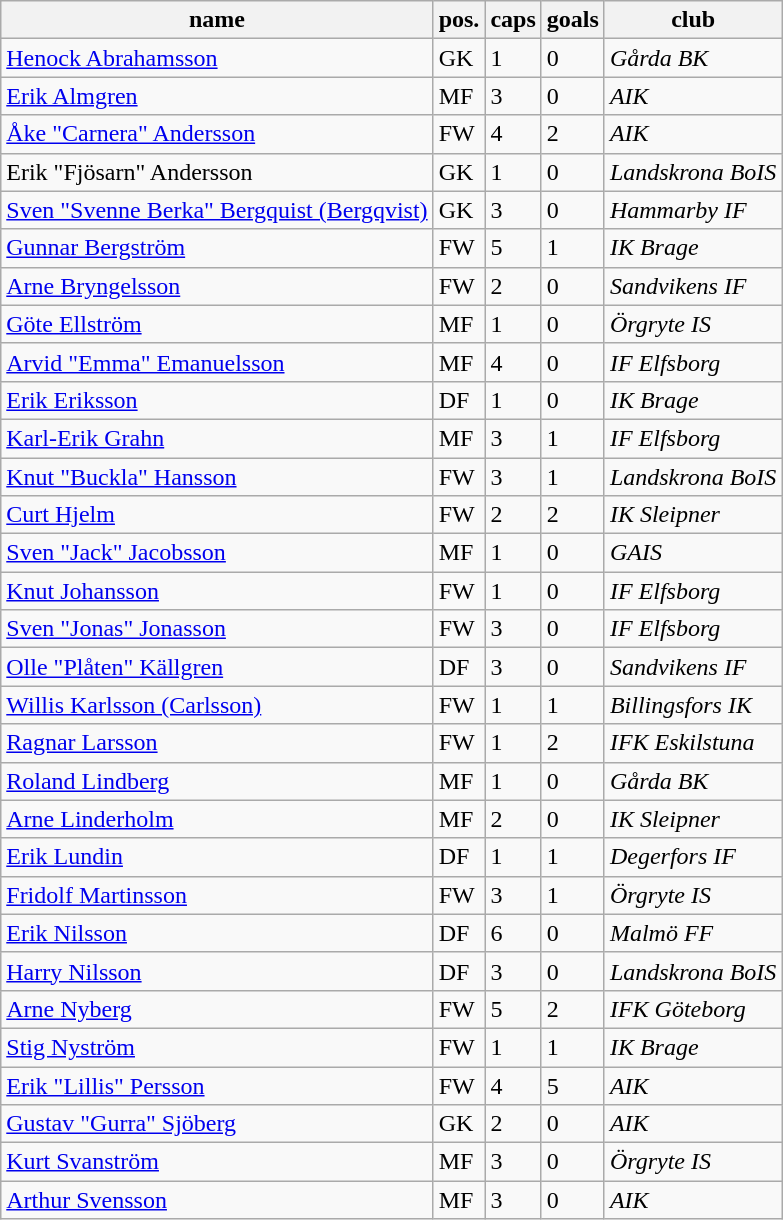<table class="wikitable">
<tr>
<th>name</th>
<th>pos.</th>
<th>caps</th>
<th>goals</th>
<th>club</th>
</tr>
<tr>
<td><a href='#'>Henock Abrahamsson</a></td>
<td>GK</td>
<td>1</td>
<td>0</td>
<td><em>Gårda BK</em></td>
</tr>
<tr>
<td><a href='#'>Erik Almgren</a></td>
<td>MF</td>
<td>3</td>
<td>0</td>
<td><em>AIK</em></td>
</tr>
<tr>
<td><a href='#'>Åke "Carnera" Andersson</a></td>
<td>FW</td>
<td>4</td>
<td>2</td>
<td><em>AIK</em></td>
</tr>
<tr>
<td>Erik "Fjösarn" Andersson</td>
<td>GK</td>
<td>1</td>
<td>0</td>
<td><em>Landskrona BoIS</em></td>
</tr>
<tr>
<td><a href='#'>Sven "Svenne Berka" Bergquist (Bergqvist)</a></td>
<td>GK</td>
<td>3</td>
<td>0</td>
<td><em>Hammarby IF</em></td>
</tr>
<tr>
<td><a href='#'>Gunnar Bergström</a></td>
<td>FW</td>
<td>5</td>
<td>1</td>
<td><em>IK Brage</em></td>
</tr>
<tr>
<td><a href='#'>Arne Bryngelsson</a></td>
<td>FW</td>
<td>2</td>
<td>0</td>
<td><em>Sandvikens IF</em></td>
</tr>
<tr>
<td><a href='#'>Göte Ellström</a></td>
<td>MF</td>
<td>1</td>
<td>0</td>
<td><em>Örgryte IS</em></td>
</tr>
<tr>
<td><a href='#'>Arvid "Emma" Emanuelsson</a></td>
<td>MF</td>
<td>4</td>
<td>0</td>
<td><em>IF Elfsborg</em></td>
</tr>
<tr>
<td><a href='#'>Erik Eriksson</a></td>
<td>DF</td>
<td>1</td>
<td>0</td>
<td><em>IK Brage</em></td>
</tr>
<tr>
<td><a href='#'>Karl-Erik Grahn</a></td>
<td>MF</td>
<td>3</td>
<td>1</td>
<td><em>IF Elfsborg</em></td>
</tr>
<tr>
<td><a href='#'>Knut "Buckla" Hansson</a></td>
<td>FW</td>
<td>3</td>
<td>1</td>
<td><em>Landskrona BoIS</em></td>
</tr>
<tr>
<td><a href='#'>Curt Hjelm</a></td>
<td>FW</td>
<td>2</td>
<td>2</td>
<td><em>IK Sleipner</em></td>
</tr>
<tr>
<td><a href='#'>Sven "Jack" Jacobsson</a></td>
<td>MF</td>
<td>1</td>
<td>0</td>
<td><em>GAIS</em></td>
</tr>
<tr>
<td><a href='#'>Knut Johansson</a></td>
<td>FW</td>
<td>1</td>
<td>0</td>
<td><em>IF Elfsborg</em></td>
</tr>
<tr>
<td><a href='#'>Sven "Jonas" Jonasson</a></td>
<td>FW</td>
<td>3</td>
<td>0</td>
<td><em>IF Elfsborg</em></td>
</tr>
<tr>
<td><a href='#'>Olle "Plåten" Källgren</a></td>
<td>DF</td>
<td>3</td>
<td>0</td>
<td><em>Sandvikens IF</em></td>
</tr>
<tr>
<td><a href='#'>Willis Karlsson (Carlsson)</a></td>
<td>FW</td>
<td>1</td>
<td>1</td>
<td><em>Billingsfors IK</em></td>
</tr>
<tr>
<td><a href='#'>Ragnar Larsson</a></td>
<td>FW</td>
<td>1</td>
<td>2</td>
<td><em>IFK Eskilstuna</em></td>
</tr>
<tr>
<td><a href='#'>Roland Lindberg</a></td>
<td>MF</td>
<td>1</td>
<td>0</td>
<td><em>Gårda BK</em></td>
</tr>
<tr>
<td><a href='#'>Arne Linderholm</a></td>
<td>MF</td>
<td>2</td>
<td>0</td>
<td><em>IK Sleipner</em></td>
</tr>
<tr>
<td><a href='#'>Erik Lundin</a></td>
<td>DF</td>
<td>1</td>
<td>1</td>
<td><em>Degerfors IF</em></td>
</tr>
<tr>
<td><a href='#'>Fridolf Martinsson</a></td>
<td>FW</td>
<td>3</td>
<td>1</td>
<td><em>Örgryte IS</em></td>
</tr>
<tr>
<td><a href='#'>Erik Nilsson</a></td>
<td>DF</td>
<td>6</td>
<td>0</td>
<td><em>Malmö FF</em></td>
</tr>
<tr>
<td><a href='#'>Harry Nilsson</a></td>
<td>DF</td>
<td>3</td>
<td>0</td>
<td><em>Landskrona BoIS</em></td>
</tr>
<tr>
<td><a href='#'>Arne Nyberg</a></td>
<td>FW</td>
<td>5</td>
<td>2</td>
<td><em>IFK Göteborg</em></td>
</tr>
<tr>
<td><a href='#'>Stig Nyström</a></td>
<td>FW</td>
<td>1</td>
<td>1</td>
<td><em>IK Brage</em></td>
</tr>
<tr>
<td><a href='#'>Erik "Lillis" Persson</a></td>
<td>FW</td>
<td>4</td>
<td>5</td>
<td><em>AIK</em></td>
</tr>
<tr>
<td><a href='#'>Gustav "Gurra" Sjöberg</a></td>
<td>GK</td>
<td>2</td>
<td>0</td>
<td><em>AIK</em></td>
</tr>
<tr>
<td><a href='#'>Kurt Svanström</a></td>
<td>MF</td>
<td>3</td>
<td>0</td>
<td><em>Örgryte IS</em></td>
</tr>
<tr>
<td><a href='#'>Arthur Svensson</a></td>
<td>MF</td>
<td>3</td>
<td>0</td>
<td><em>AIK</em></td>
</tr>
</table>
